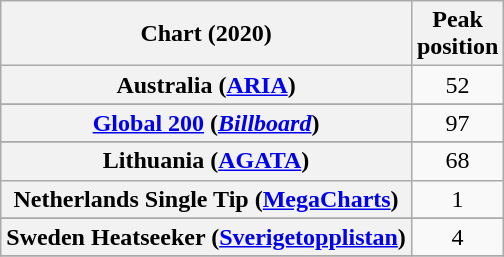<table class="wikitable sortable plainrowheaders" style="text-align:center">
<tr>
<th scope="col">Chart (2020)</th>
<th scope="col">Peak<br>position</th>
</tr>
<tr>
<th scope="row">Australia (<a href='#'>ARIA</a>)</th>
<td>52</td>
</tr>
<tr>
</tr>
<tr>
<th scope="row"><a href='#'>Global 200</a> (<em><a href='#'>Billboard</a></em>)</th>
<td>97</td>
</tr>
<tr>
</tr>
<tr>
</tr>
<tr>
<th scope="row">Lithuania (<a href='#'>AGATA</a>)</th>
<td>68</td>
</tr>
<tr>
<th scope="row">Netherlands Single Tip (<a href='#'>MegaCharts</a>)</th>
<td>1</td>
</tr>
<tr>
</tr>
<tr>
<th scope="row">Sweden Heatseeker (<a href='#'>Sverigetopplistan</a>)</th>
<td>4</td>
</tr>
<tr>
</tr>
</table>
